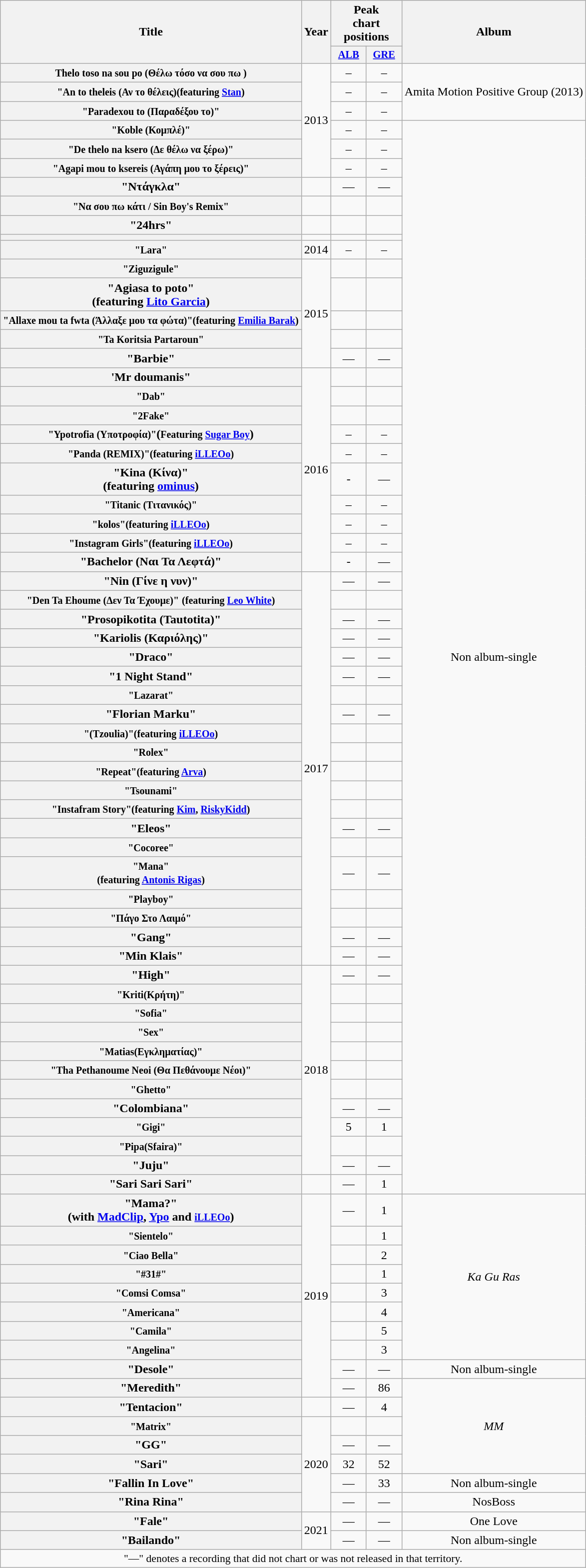<table class="wikitable plainrowheaders" style="text-align:center;">
<tr>
<th scope="col" rowspan="2">Title</th>
<th scope="col" rowspan="2">Year</th>
<th scope="col" colspan="2">Peak<br>chart<br>positions</th>
<th scope="col" rowspan="2">Album</th>
</tr>
<tr>
<th style="width:3em; font-size:85%;"><a href='#'>ALB</a><br></th>
<th style="width:3em; font-size:85%;"><a href='#'>GRE</a><br></th>
</tr>
<tr>
<th><small>Thelo toso na sou po (Θέλω τόσο να σου πω )</small></th>
<td rowspan="6">2013</td>
<td>–</td>
<td>–</td>
<td rowspan="3">Amita Motion Positive Group (2013)</td>
</tr>
<tr>
<th><small>"An to theleis (Αν το θέλεις)</small><small>(featuring <a href='#'>Stan</a>)</small></th>
<td>–</td>
<td>–</td>
</tr>
<tr>
<th><small>"Paradexou to (Παραδέξου το)"</small></th>
<td>–</td>
<td>–</td>
</tr>
<tr>
<th><small>"Koble (Κομπλέ)"</small></th>
<td>–</td>
<td>–</td>
<td rowspan="55">Non album-single</td>
</tr>
<tr>
<th><small>"De thelo na ksero (Δε θέλω να ξέρω)"</small></th>
<td>–</td>
<td>–</td>
</tr>
<tr>
<th><small>"Agapi mou to ksereis (Αγάπη μου το ξέρεις)"</small></th>
<td>–</td>
<td>–</td>
</tr>
<tr>
<th scope="row">"Ντάγκλα"</th>
<td></td>
<td>—</td>
<td>—</td>
</tr>
<tr>
<th><small>"Να σου πω κάτι / Sin Boy's Remix"</small></th>
<td></td>
<td></td>
<td></td>
</tr>
<tr>
<th>"24hrs"</th>
<td></td>
<td></td>
<td></td>
</tr>
<tr>
<th></th>
<td></td>
<td></td>
<td></td>
</tr>
<tr>
<th><small>"Lara"</small></th>
<td>2014</td>
<td>–</td>
<td>–</td>
</tr>
<tr>
<th><small>"Ziguzigule"</small></th>
<td rowspan="5">2015</td>
<td></td>
<td></td>
</tr>
<tr>
<th>"Agiasa to poto"<br>(featuring <a href='#'>Lito Garcia</a>)</th>
<td></td>
<td></td>
</tr>
<tr>
<th><small>"Allaxe mou ta fwta (Άλλαξε μου τα φώτα)"</small><small>(featuring <a href='#'>Emilia Barak</a>)</small></th>
<td></td>
<td></td>
</tr>
<tr>
<th><small>"Ta Koritsia Partaroun"</small></th>
<td></td>
<td></td>
</tr>
<tr>
<th scope="row">"Barbie"<br></th>
<td>—</td>
<td>—</td>
</tr>
<tr>
<th>'Mr doumanis"</th>
<td rowspan="10">2016</td>
<td></td>
<td></td>
</tr>
<tr>
<th><small>"Dab"</small></th>
<td></td>
<td></td>
</tr>
<tr>
<th><small>"2Fake"</small></th>
<td></td>
<td></td>
</tr>
<tr>
<th><small>"Ypotrofia (Υποτροφία)"</small>(<small>Featuring <a href='#'>Sugar Boy</a></small>)</th>
<td>–</td>
<td>–</td>
</tr>
<tr>
<th><small>"Panda (REMIX)"</small><small>(featuring <a href='#'>iLLEOo</a>)</small></th>
<td>–</td>
<td>–</td>
</tr>
<tr>
<th scope="row">"Kina (Κίνα)"<br>(featuring <a href='#'>ominus</a>)</th>
<td>-</td>
<td>—</td>
</tr>
<tr>
<th><small>"Titanic (Τιτανικός)"</small></th>
<td>–</td>
<td>–</td>
</tr>
<tr>
<th><small>"kolos"</small><small>(featuring <a href='#'>iLLEOo</a>)</small></th>
<td>–</td>
<td>–</td>
</tr>
<tr>
<th><small>"Instagram Girls"</small><small>(featuring <a href='#'>iLLEOo</a>)</small></th>
<td>–</td>
<td>–</td>
</tr>
<tr>
<th scope="row">"Bachelor (Ναι Τα Λεφτά)"</th>
<td>-</td>
<td>—</td>
</tr>
<tr>
<th scope="row">"Nin (Γίνε η νυν)"</th>
<td rowspan="20">2017</td>
<td>—</td>
<td>—</td>
</tr>
<tr>
<th><small>"Den Ta Ehoume (Δεν Τα Έχουμε)"</small> <small>(featuring <a href='#'>Leo White</a>)</small></th>
<td></td>
<td></td>
</tr>
<tr>
<th scope="row">"Prosopikotita (Tautotita)"</th>
<td>—</td>
<td>—</td>
</tr>
<tr>
<th scope="row">"Kariolis (Καριόλης)"</th>
<td>—</td>
<td>—</td>
</tr>
<tr>
<th scope="row">"Draco"</th>
<td>—</td>
<td>—</td>
</tr>
<tr>
<th scope="row">"1 Night Stand"<br></th>
<td>—</td>
<td>—</td>
</tr>
<tr>
<th><small>"Lazarat"</small></th>
<td></td>
<td></td>
</tr>
<tr>
<th scope="row">"Florian Marku"</th>
<td>—</td>
<td>—</td>
</tr>
<tr>
<th><small>"(Tzoulia)"</small><small>(featuring <a href='#'>iLLEOo</a>)</small></th>
<td></td>
<td></td>
</tr>
<tr>
<th><small>"Rolex"</small></th>
<td></td>
<td></td>
</tr>
<tr>
<th><small>"Repeat"</small><small>(featuring <a href='#'>Arva</a>)</small></th>
<td></td>
<td></td>
</tr>
<tr>
<th><small>"Tsounami"</small></th>
<td></td>
<td></td>
</tr>
<tr>
<th><small>"Instafram Story"</small><small>(featuring <a href='#'>Kim</a>, <a href='#'>RiskyKidd</a>)</small></th>
<td></td>
<td></td>
</tr>
<tr>
<th scope="row">"Eleos"<br></th>
<td>—</td>
<td>—</td>
</tr>
<tr>
<th><small>"Cocoree"</small></th>
<td></td>
<td></td>
</tr>
<tr>
<th scope="row"><small>"Mana"</small><br><small>(featuring <a href='#'>Antonis Rigas</a>)</small></th>
<td>—</td>
<td>—</td>
</tr>
<tr>
<th><small>"Playboy"</small></th>
<td></td>
<td></td>
</tr>
<tr>
<th><small>"Πάγο Στο Λαιμό"<br></small></th>
<td></td>
<td></td>
</tr>
<tr>
<th scope="row">"Gang"</th>
<td>—</td>
<td>—</td>
</tr>
<tr>
<th scope="row">"Min Klais"<br></th>
<td>—</td>
<td>—</td>
</tr>
<tr>
<th scope="row">"High"</th>
<td rowspan="11">2018</td>
<td>—</td>
<td>—</td>
</tr>
<tr>
<th><small>"Kriti(Κρήτη)"</small></th>
<td></td>
<td></td>
</tr>
<tr>
<th><small>"Sofia"</small></th>
<td></td>
<td></td>
</tr>
<tr>
<th><small>"Sex"</small></th>
<td></td>
<td></td>
</tr>
<tr>
<th><small>"Matias(Εγκληματίας)"</small></th>
<td></td>
<td></td>
</tr>
<tr>
<th><small>"Tha Pethanoume Neoi (Θα Πεθάνουμε Νέοι)"</small></th>
<td></td>
<td></td>
</tr>
<tr>
<th><small>"Ghetto"<br></small></th>
<td></td>
<td></td>
</tr>
<tr>
<th scope="row">"Colombiana"<br></th>
<td>—</td>
<td>—</td>
</tr>
<tr>
<th><small>"Gigi"<br></small></th>
<td>5</td>
<td>1</td>
</tr>
<tr>
<th><small>"Pipa(Sfaira)"</small></th>
<td></td>
<td></td>
</tr>
<tr>
<th scope="row">"Juju"<br></th>
<td>—</td>
<td>—</td>
</tr>
<tr>
<th scope="row">"Sari Sari Sari"</th>
<td></td>
<td>—</td>
<td>1</td>
</tr>
<tr>
<th scope="row">"Mama?"<br>(with <a href='#'>MadClip</a>, <a href='#'>Ypo</a> and <small><a href='#'>iLLEOo</a></small>)</th>
<td rowspan="10">2019</td>
<td>—</td>
<td>1</td>
<td rowspan="8"><em>Ka Gu Ras</em></td>
</tr>
<tr>
<th><small>"Sientelo"</small></th>
<td></td>
<td>1</td>
</tr>
<tr>
<th><small>"Ciao Bella"<br></small></th>
<td></td>
<td>2</td>
</tr>
<tr>
<th><small>"#31#"</small></th>
<td></td>
<td>1</td>
</tr>
<tr>
<th><small>"Comsi Comsa"</small></th>
<td></td>
<td>3</td>
</tr>
<tr>
<th><small>"Americana"<br></small></th>
<td></td>
<td>4</td>
</tr>
<tr>
<th><small>"Camila"</small></th>
<td></td>
<td>5</td>
</tr>
<tr>
<th><small>"Angelina"<br></small></th>
<td></td>
<td>3</td>
</tr>
<tr>
<th scope="row">"Desole"</th>
<td>—</td>
<td>—</td>
<td>Non album-single</td>
</tr>
<tr>
<th scope="row">"Meredith"<br></th>
<td>—</td>
<td>86</td>
<td rowspan="5"><em>MM</em></td>
</tr>
<tr>
<th scope="row">"Tentacion"<br></th>
<td></td>
<td>—</td>
<td>4</td>
</tr>
<tr>
<th><small>"Matrix"</small><small></small></th>
<td rowspan="5">2020</td>
<td></td>
<td></td>
</tr>
<tr>
<th scope="row">"GG"<br></th>
<td>—</td>
<td>—</td>
</tr>
<tr>
<th scope="row">"Sari"<br></th>
<td>32</td>
<td>52</td>
</tr>
<tr>
<th scope="row">"Fallin In Love"<br></th>
<td>—</td>
<td>33</td>
<td>Non album-single</td>
</tr>
<tr>
<th scope="row">"Rina Rina"</th>
<td>—</td>
<td>—</td>
<td>NosBoss</td>
</tr>
<tr>
<th scope="row">"Fale"</th>
<td rowspan="2">2021</td>
<td>—</td>
<td>—</td>
<td>One Love</td>
</tr>
<tr>
<th scope="row">"Bailando"</th>
<td>—</td>
<td>—</td>
<td>Non album-single</td>
</tr>
<tr>
<td colspan="10" style="font-size:90%">"—" denotes a recording that did not chart or was not released in that territory.</td>
</tr>
</table>
